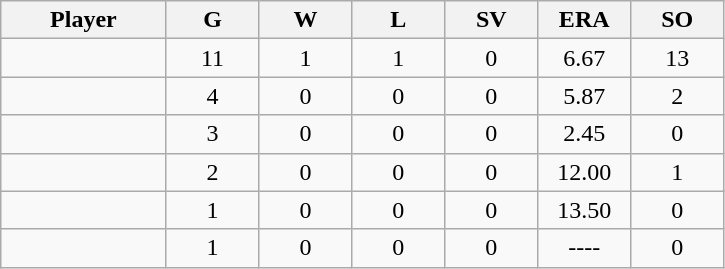<table class="wikitable sortable">
<tr>
<th bgcolor="#DDDDFF" width="16%">Player</th>
<th bgcolor="#DDDDFF" width="9%">G</th>
<th bgcolor="#DDDDFF" width="9%">W</th>
<th bgcolor="#DDDDFF" width="9%">L</th>
<th bgcolor="#DDDDFF" width="9%">SV</th>
<th bgcolor="#DDDDFF" width="9%">ERA</th>
<th bgcolor="#DDDDFF" width="9%">SO</th>
</tr>
<tr align="center">
<td></td>
<td>11</td>
<td>1</td>
<td>1</td>
<td>0</td>
<td>6.67</td>
<td>13</td>
</tr>
<tr align="center">
<td></td>
<td>4</td>
<td>0</td>
<td>0</td>
<td>0</td>
<td>5.87</td>
<td>2</td>
</tr>
<tr align="center">
<td></td>
<td>3</td>
<td>0</td>
<td>0</td>
<td>0</td>
<td>2.45</td>
<td>0</td>
</tr>
<tr align="center">
<td></td>
<td>2</td>
<td>0</td>
<td>0</td>
<td>0</td>
<td>12.00</td>
<td>1</td>
</tr>
<tr align="center">
<td></td>
<td>1</td>
<td>0</td>
<td>0</td>
<td>0</td>
<td>13.50</td>
<td>0</td>
</tr>
<tr align="center">
<td></td>
<td>1</td>
<td>0</td>
<td>0</td>
<td>0</td>
<td>----</td>
<td>0</td>
</tr>
</table>
